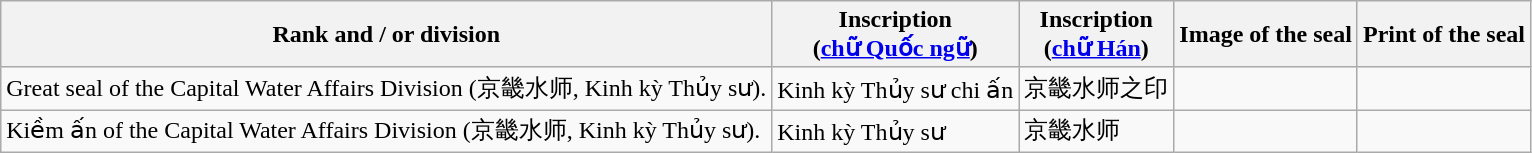<table class="wikitable">
<tr>
<th>Rank and / or division</th>
<th>Inscription<br>(<a href='#'>chữ Quốc ngữ</a>)</th>
<th>Inscription<br>(<a href='#'>chữ Hán</a>)</th>
<th>Image of the seal</th>
<th>Print of the seal</th>
</tr>
<tr>
<td>Great seal of the Capital Water Affairs Division (京畿水师, Kinh kỳ Thủy sư).</td>
<td>Kinh kỳ Thủy sư chi ấn</td>
<td>京畿水师之印</td>
<td></td>
<td></td>
</tr>
<tr>
<td>Kiềm ấn of the Capital Water Affairs Division (京畿水师, Kinh kỳ Thủy sư).</td>
<td>Kinh kỳ Thủy sư</td>
<td>京畿水师</td>
<td></td>
<td></td>
</tr>
</table>
